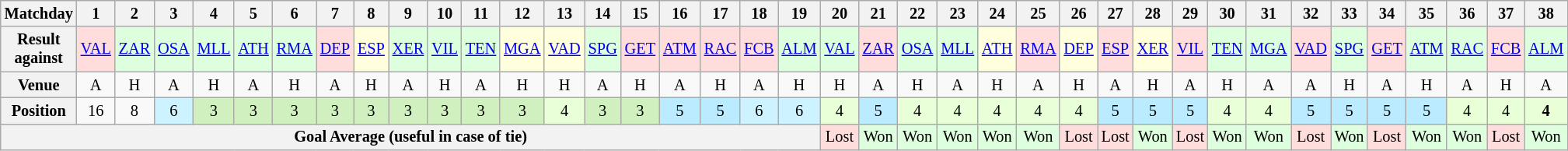<table class="wikitable" style="font-size: 85%">
<tr>
<th>Matchday</th>
<th>1</th>
<th>2</th>
<th>3</th>
<th>4</th>
<th>5</th>
<th>6</th>
<th>7</th>
<th>8</th>
<th>9</th>
<th>10</th>
<th>11</th>
<th>12</th>
<th>13</th>
<th>14</th>
<th>15</th>
<th>16</th>
<th>17</th>
<th>18</th>
<th>19</th>
<th>20</th>
<th>21</th>
<th>22</th>
<th>23</th>
<th>24</th>
<th>25</th>
<th>26</th>
<th>27</th>
<th>28</th>
<th>29</th>
<th>30</th>
<th>31</th>
<th>32</th>
<th>33</th>
<th>34</th>
<th>35</th>
<th>36</th>
<th>37</th>
<th>38</th>
</tr>
<tr>
<th>Result against</th>
<td style="background:#fdd; text-align:center;"><a href='#'>VAL</a></td>
<td style="background:#dfd; text-align:center;"><a href='#'>ZAR</a></td>
<td style="background:#dfd; text-align:center;"><a href='#'>OSA</a></td>
<td style="background:#dfd; text-align:center;"><a href='#'>MLL</a></td>
<td style="background:#dfd; text-align:center;"><a href='#'>ATH</a></td>
<td style="background:#dfd; text-align:center;"><a href='#'>RMA</a></td>
<td style="background:#fdd; text-align:center;"><a href='#'>DEP</a></td>
<td style="background:#ffd; text-align:center;"><a href='#'>ESP</a></td>
<td style="background:#dfd; text-align:center;"><a href='#'>XER</a></td>
<td style="background:#dfd; text-align:center;"><a href='#'>VIL</a></td>
<td style="background:#dfd; text-align:center;"><a href='#'>TEN</a></td>
<td style="background:#ffd; text-align:center;"><a href='#'>MGA</a></td>
<td style="background:#ffd; text-align:center;"><a href='#'>VAD</a></td>
<td style="background:#dfd; text-align:center;"><a href='#'>SPG</a></td>
<td style="background:#fdd; text-align:center;"><a href='#'>GET</a></td>
<td style="background:#fdd; text-align:center;"><a href='#'>ATM</a></td>
<td style="background:#fdd; text-align:center;"><a href='#'>RAC</a></td>
<td style="background:#fdd; text-align:center;"><a href='#'>FCB</a></td>
<td style="background:#dfd; text-align:center;"><a href='#'>ALM</a></td>
<td style="background:#dfd; text-align:center;"><a href='#'>VAL</a></td>
<td style="background:#fdd; text-align:center;"><a href='#'>ZAR</a></td>
<td style="background:#dfd; text-align:center;"><a href='#'>OSA</a></td>
<td style="background:#dfd; text-align:center;"><a href='#'>MLL</a></td>
<td style="background:#ffd; text-align:center;"><a href='#'>ATH</a></td>
<td style="background:#fdd; text-align:center;"><a href='#'>RMA</a></td>
<td style="background:#ffd; text-align:center;"><a href='#'>DEP</a></td>
<td style="background:#fdd; text-align:center;"><a href='#'>ESP</a></td>
<td style="background:#ffd; text-align:center;"><a href='#'>XER</a></td>
<td style="background:#fdd; text-align:center;"><a href='#'>VIL</a></td>
<td style="background:#dfd; text-align:center;"><a href='#'>TEN</a></td>
<td style="background:#dfd; text-align:center;"><a href='#'>MGA</a></td>
<td style="background:#fdd; text-align:center;"><a href='#'>VAD</a></td>
<td style="background:#dfd; text-align:center;"><a href='#'>SPG</a></td>
<td style="background:#fdd; text-align:center;"><a href='#'>GET</a></td>
<td style="background:#dfd; text-align:center;"><a href='#'>ATM</a></td>
<td style="background:#dfd; text-align:center;"><a href='#'>RAC</a></td>
<td style="background:#fdd; text-align:center;"><a href='#'>FCB</a></td>
<td style="background:#dfd; text-align:center;"><a href='#'>ALM</a></td>
</tr>
<tr>
<th>Venue</th>
<td style="text-align:center;">A</td>
<td style="text-align:center;">H</td>
<td style="text-align:center;">A</td>
<td style="text-align:center;">H</td>
<td style="text-align:center;">A</td>
<td style="text-align:center;">H</td>
<td style="text-align:center;">A</td>
<td style="text-align:center;">H</td>
<td style="text-align:center;">A</td>
<td style="text-align:center;">H</td>
<td style="text-align:center;">A</td>
<td style="text-align:center;">H</td>
<td style="text-align:center;">H</td>
<td style="text-align:center;">A</td>
<td style="text-align:center;">H</td>
<td style="text-align:center;">A</td>
<td style="text-align:center;">H</td>
<td style="text-align:center;">A</td>
<td style="text-align:center;">H</td>
<td style="text-align:center;">H</td>
<td style="text-align:center;">A</td>
<td style="text-align:center;">H</td>
<td style="text-align:center;">A</td>
<td style="text-align:center;">H</td>
<td style="text-align:center;">A</td>
<td style="text-align:center;">H</td>
<td style="text-align:center;">A</td>
<td style="text-align:center;">H</td>
<td style="text-align:center;">A</td>
<td style="text-align:center;">H</td>
<td style="text-align:center;">A</td>
<td style="text-align:center;">A</td>
<td style="text-align:center;">H</td>
<td style="text-align:center;">A</td>
<td style="text-align:center;">H</td>
<td style="text-align:center;">A</td>
<td style="text-align:center;">H</td>
<td style="text-align:center;">A</td>
</tr>
<tr>
<th>Position</th>
<td style="text-align:center;">16</td>
<td style="text-align:center;">8</td>
<td style="background:#ccf3ff; text-align:center;">6</td>
<td style="background:#d0f0c0; text-align:center;">3</td>
<td style="background:#d0f0c0; text-align:center;">3</td>
<td style="background:#d0f0c0; text-align:center;">3</td>
<td style="background:#d0f0c0; text-align:center;">3</td>
<td style="background:#d0f0c0; text-align:center;">3</td>
<td style="background:#d0f0c0; text-align:center;">3</td>
<td style="background:#d0f0c0; text-align:center;">3</td>
<td style="background:#d0f0c0; text-align:center;">3</td>
<td style="background:#d0f0c0; text-align:center;">3</td>
<td style="background:#e8ffd8; text-align:center;">4</td>
<td style="background:#d0f0c0; text-align:center;">3</td>
<td style="background:#d0f0c0; text-align:center;">3</td>
<td style="background:#bbebff; text-align:center;">5</td>
<td style="background:#bbebff; text-align:center;">5</td>
<td style="background:#ccf3ff; text-align:center;">6</td>
<td style="background:#ccf3ff; text-align:center;">6</td>
<td style="background:#e8ffd8; text-align:center;">4</td>
<td style="background:#bbebff; text-align:center;">5</td>
<td style="background:#e8ffd8; text-align:center;">4</td>
<td style="background:#e8ffd8; text-align:center;">4</td>
<td style="background:#e8ffd8; text-align:center;">4</td>
<td style="background:#e8ffd8; text-align:center;">4</td>
<td style="background:#e8ffd8; text-align:center;">4</td>
<td style="background:#bbebff; text-align:center;">5</td>
<td style="background:#bbebff; text-align:center;">5</td>
<td style="background:#bbebff; text-align:center;">5</td>
<td style="background:#e8ffd8; text-align:center;">4</td>
<td style="background:#e8ffd8; text-align:center;">4</td>
<td style="background:#bbebff; text-align:center;">5</td>
<td style="background:#bbebff; text-align:center;">5</td>
<td style="background:#bbebff; text-align:center;">5</td>
<td style="background:#bbebff; text-align:center;">5</td>
<td style="background:#e8ffd8; text-align:center;">4</td>
<td style="background:#e8ffd8; text-align:center;">4</td>
<td style="background:#e8ffd8; text-align:center;"><strong>4</strong></td>
</tr>
<tr>
<th colspan="20">Goal Average (useful in case of tie)</th>
<td style="text-align:center; background:#fdd;">Lost</td>
<td style="text-align:center; background:#dfd;">Won</td>
<td style="text-align:center; background:#dfd;">Won</td>
<td style="text-align:center; background:#dfd;">Won</td>
<td style="text-align:center; background:#dfd;">Won</td>
<td style="text-align:center; background:#dfd;">Won</td>
<td style="text-align:center; background:#fdd;">Lost</td>
<td style="text-align:center; background:#fdd;">Lost</td>
<td style="text-align:center; background:#dfd;">Won</td>
<td style="text-align:center; background:#fdd;">Lost</td>
<td style="text-align:center; background:#dfd;">Won</td>
<td style="text-align:center; background:#dfd;">Won</td>
<td style="text-align:center; background:#fdd;">Lost</td>
<td style="text-align:center; background:#dfd;">Won</td>
<td style="text-align:center; background:#fdd;">Lost</td>
<td style="text-align:center; background:#dfd;">Won</td>
<td style="text-align:center; background:#dfd;">Won</td>
<td style="text-align:center; background:#fdd;">Lost</td>
<td style="text-align:center; background:#dfd;">Won</td>
</tr>
</table>
